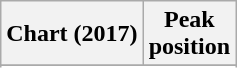<table class="wikitable sortable plainrowheaders" style="text-align:center">
<tr>
<th scope="col">Chart (2017)</th>
<th scope="col">Peak<br>position</th>
</tr>
<tr>
</tr>
<tr>
</tr>
</table>
